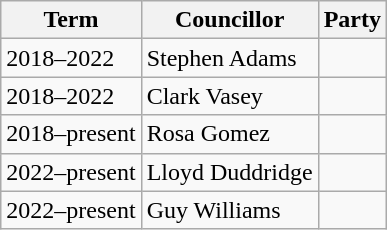<table class="wikitable">
<tr>
<th>Term</th>
<th>Councillor</th>
<th colspan=2>Party</th>
</tr>
<tr>
<td>2018–2022</td>
<td>Stephen Adams</td>
<td></td>
</tr>
<tr>
<td>2018–2022</td>
<td>Clark Vasey</td>
<td></td>
</tr>
<tr>
<td>2018–present</td>
<td>Rosa Gomez</td>
<td></td>
</tr>
<tr>
<td>2022–present</td>
<td>Lloyd Duddridge</td>
<td></td>
</tr>
<tr>
<td>2022–present</td>
<td>Guy Williams</td>
<td></td>
</tr>
</table>
